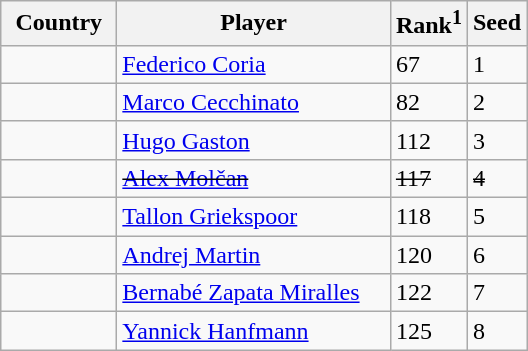<table class="sortable wikitable">
<tr>
<th width="70">Country</th>
<th width="175">Player</th>
<th>Rank<sup>1</sup></th>
<th>Seed</th>
</tr>
<tr>
<td></td>
<td><a href='#'>Federico Coria</a></td>
<td>67</td>
<td>1</td>
</tr>
<tr>
<td></td>
<td><a href='#'>Marco Cecchinato</a></td>
<td>82</td>
<td>2</td>
</tr>
<tr>
<td></td>
<td><a href='#'>Hugo Gaston</a></td>
<td>112</td>
<td>3</td>
</tr>
<tr>
<td><s></s></td>
<td><s><a href='#'>Alex Molčan</a></s></td>
<td><s>117</s></td>
<td><s>4</s></td>
</tr>
<tr>
<td></td>
<td><a href='#'>Tallon Griekspoor</a></td>
<td>118</td>
<td>5</td>
</tr>
<tr>
<td></td>
<td><a href='#'>Andrej Martin</a></td>
<td>120</td>
<td>6</td>
</tr>
<tr>
<td></td>
<td><a href='#'>Bernabé Zapata Miralles</a></td>
<td>122</td>
<td>7</td>
</tr>
<tr>
<td></td>
<td><a href='#'>Yannick Hanfmann</a></td>
<td>125</td>
<td>8</td>
</tr>
</table>
